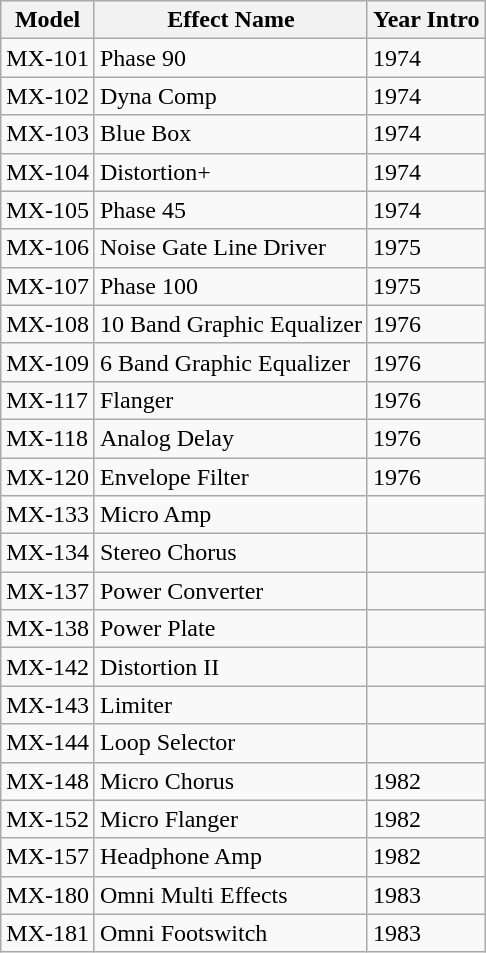<table class="wikitable">
<tr>
<th>Model</th>
<th>Effect Name</th>
<th>Year Intro</th>
</tr>
<tr>
<td>MX-101</td>
<td>Phase 90</td>
<td>1974</td>
</tr>
<tr>
<td>MX-102</td>
<td>Dyna Comp</td>
<td>1974</td>
</tr>
<tr>
<td>MX-103</td>
<td>Blue Box</td>
<td>1974</td>
</tr>
<tr>
<td>MX-104</td>
<td>Distortion+</td>
<td>1974</td>
</tr>
<tr>
<td>MX-105</td>
<td>Phase 45</td>
<td>1974</td>
</tr>
<tr>
<td>MX-106</td>
<td>Noise Gate Line Driver</td>
<td>1975</td>
</tr>
<tr>
<td>MX-107</td>
<td>Phase 100</td>
<td>1975</td>
</tr>
<tr>
<td>MX-108</td>
<td>10 Band Graphic Equalizer</td>
<td>1976</td>
</tr>
<tr>
<td>MX-109</td>
<td>6 Band Graphic Equalizer</td>
<td>1976</td>
</tr>
<tr>
<td>MX-117</td>
<td>Flanger</td>
<td>1976</td>
</tr>
<tr>
<td>MX-118</td>
<td>Analog Delay</td>
<td>1976</td>
</tr>
<tr>
<td>MX-120</td>
<td>Envelope Filter</td>
<td>1976</td>
</tr>
<tr>
<td>MX-133</td>
<td>Micro Amp</td>
<td></td>
</tr>
<tr>
<td>MX-134</td>
<td>Stereo Chorus</td>
<td></td>
</tr>
<tr>
<td>MX-137</td>
<td>Power Converter</td>
<td></td>
</tr>
<tr>
<td>MX-138</td>
<td>Power Plate</td>
<td></td>
</tr>
<tr>
<td>MX-142</td>
<td>Distortion II</td>
<td></td>
</tr>
<tr>
<td>MX-143</td>
<td>Limiter</td>
<td></td>
</tr>
<tr>
<td>MX-144</td>
<td>Loop Selector</td>
<td></td>
</tr>
<tr>
<td>MX-148</td>
<td>Micro Chorus</td>
<td>1982</td>
</tr>
<tr>
<td>MX-152</td>
<td>Micro Flanger</td>
<td>1982</td>
</tr>
<tr>
<td>MX-157</td>
<td>Headphone Amp</td>
<td>1982</td>
</tr>
<tr>
<td>MX-180</td>
<td>Omni Multi Effects</td>
<td>1983</td>
</tr>
<tr>
<td>MX-181</td>
<td>Omni Footswitch</td>
<td>1983</td>
</tr>
</table>
